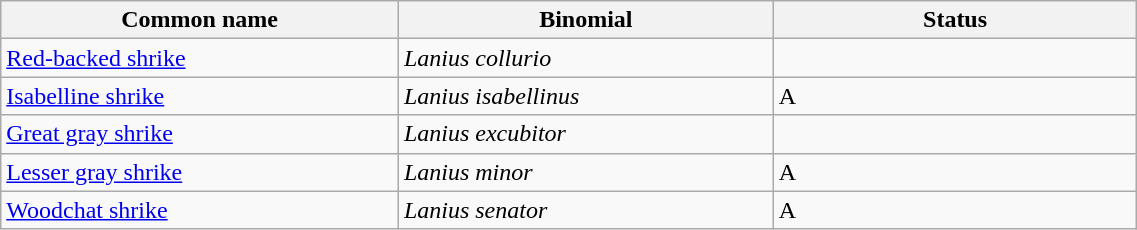<table width=60% class="wikitable">
<tr>
<th width=35%>Common name</th>
<th width=33%>Binomial</th>
<th width=32%>Status</th>
</tr>
<tr>
<td><a href='#'>Red-backed shrike</a></td>
<td><em>Lanius collurio</em></td>
<td></td>
</tr>
<tr>
<td><a href='#'>Isabelline shrike</a></td>
<td><em>Lanius isabellinus</em></td>
<td>A</td>
</tr>
<tr>
<td><a href='#'>Great gray shrike</a></td>
<td><em>Lanius excubitor</em></td>
<td></td>
</tr>
<tr>
<td><a href='#'>Lesser gray shrike</a></td>
<td><em>Lanius minor</em></td>
<td>A</td>
</tr>
<tr>
<td><a href='#'>Woodchat shrike</a></td>
<td><em>Lanius senator</em></td>
<td>A</td>
</tr>
</table>
